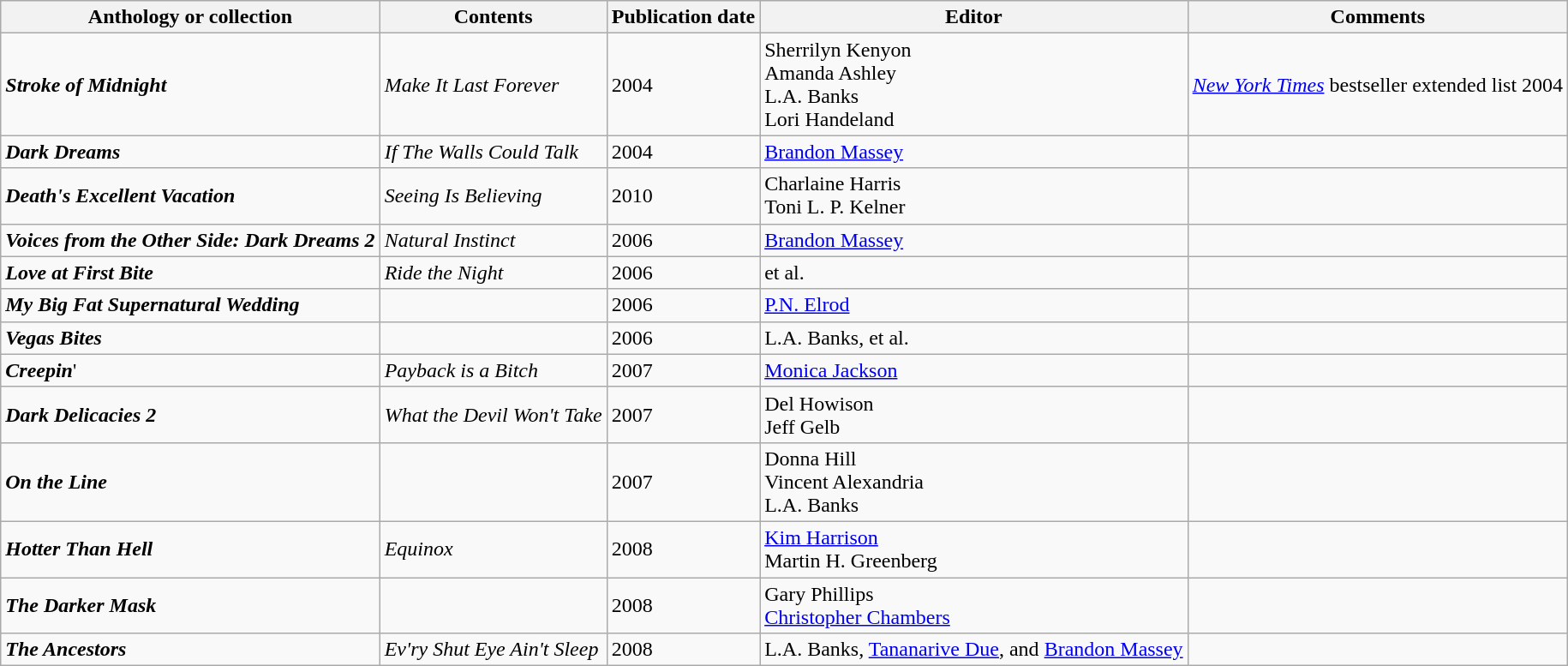<table class="wikitable">
<tr>
<th>Anthology or collection</th>
<th>Contents</th>
<th>Publication date</th>
<th>Editor</th>
<th>Comments</th>
</tr>
<tr>
<td><strong><em>Stroke of Midnight</em></strong></td>
<td><em>Make It Last Forever</em></td>
<td>2004</td>
<td>Sherrilyn Kenyon<br>Amanda Ashley<br>L.A. Banks<br>Lori Handeland</td>
<td><em><a href='#'>New York Times</a></em> bestseller extended list 2004</td>
</tr>
<tr>
<td><strong><em>Dark Dreams</em></strong></td>
<td><em>If The Walls Could Talk</em></td>
<td>2004</td>
<td><a href='#'>Brandon Massey</a></td>
<td></td>
</tr>
<tr>
<td><strong><em>Death's Excellent Vacation</em></strong></td>
<td><em>Seeing Is Believing</em></td>
<td>2010</td>
<td>Charlaine Harris<br>Toni L. P. Kelner</td>
<td></td>
</tr>
<tr>
<td><strong><em>Voices from the Other Side: Dark Dreams 2</em></strong></td>
<td><em>Natural Instinct</em></td>
<td>2006</td>
<td><a href='#'>Brandon Massey</a></td>
<td></td>
</tr>
<tr>
<td><strong><em>Love at First Bite</em></strong></td>
<td><em>Ride the Night </em></td>
<td>2006</td>
<td>et al.</td>
<td></td>
</tr>
<tr>
<td><strong><em>My Big Fat Supernatural Wedding</em></strong></td>
<td><em></em></td>
<td>2006</td>
<td><a href='#'>P.N. Elrod</a></td>
<td></td>
</tr>
<tr>
<td><strong><em>Vegas Bites</em></strong></td>
<td></td>
<td>2006</td>
<td>L.A. Banks, et al.</td>
<td></td>
</tr>
<tr>
<td><strong><em>Creepin</em></strong>'</td>
<td><em>Payback is a Bitch</em></td>
<td>2007</td>
<td><a href='#'>Monica Jackson</a></td>
<td></td>
</tr>
<tr>
<td><strong><em>Dark Delicacies 2</em></strong></td>
<td><em>What the Devil Won't Take</em></td>
<td>2007</td>
<td>Del Howison<br>Jeff Gelb</td>
<td></td>
</tr>
<tr>
<td><strong><em>On the Line</em></strong></td>
<td></td>
<td>2007</td>
<td>Donna Hill<br>Vincent Alexandria<br>L.A. Banks</td>
<td></td>
</tr>
<tr>
<td><strong><em>Hotter Than Hell</em></strong></td>
<td><em>Equinox</em></td>
<td>2008</td>
<td><a href='#'>Kim Harrison</a><br>Martin H. Greenberg</td>
<td></td>
</tr>
<tr>
<td><strong><em>The Darker Mask</em></strong></td>
<td></td>
<td>2008</td>
<td>Gary Phillips<br><a href='#'>Christopher Chambers</a></td>
<td></td>
</tr>
<tr>
<td><strong><em>The Ancestors</em></strong></td>
<td><em>Ev'ry Shut Eye Ain't Sleep</em></td>
<td>2008</td>
<td>L.A. Banks, <a href='#'>Tananarive Due</a>, and <a href='#'>Brandon Massey</a></td>
<td></td>
</tr>
</table>
